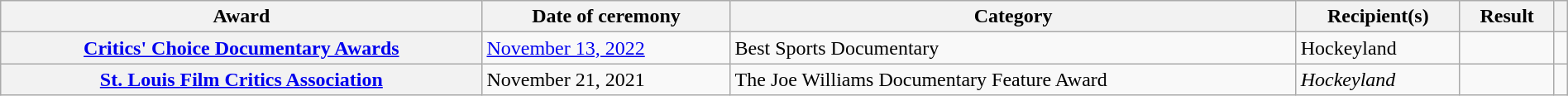<table class="wikitable sortable plainrowheaders" style="width: 100%;">
<tr>
<th scope="col">Award</th>
<th scope="col">Date of ceremony</th>
<th scope="col">Category</th>
<th scope="col">Recipient(s)</th>
<th scope="col">Result</th>
<th scope="col" class="unsortable"></th>
</tr>
<tr>
<th scope="row"><a href='#'>Critics' Choice Documentary Awards</a></th>
<td><a href='#'>November 13, 2022</a></td>
<td>Best Sports Documentary</td>
<td>Hockeyland</td>
<td></td>
<td><br></td>
</tr>
<tr>
<th scope="row"><a href='#'>St. Louis Film Critics Association</a></th>
<td>November 21, 2021</td>
<td>The Joe Williams Documentary Feature Award</td>
<td rowspan="6"><em>Hockeyland</em></td>
<td></td>
<td></td>
</tr>
</table>
